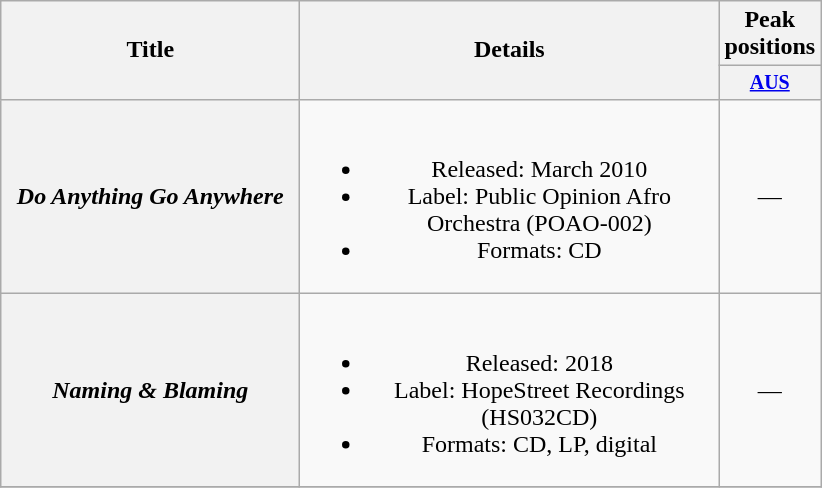<table class="wikitable plainrowheaders" style="text-align:center;">
<tr>
<th rowspan="2" style="width:12em;">Title</th>
<th rowspan="2" style="width:17em;">Details</th>
<th colspan="1">Peak positions</th>
</tr>
<tr style="font-size:smaller;">
<th width="50"><a href='#'>AUS</a><br></th>
</tr>
<tr>
<th scope="row"><em>Do Anything Go Anywhere</em></th>
<td><br><ul><li>Released: March 2010</li><li>Label: Public Opinion Afro Orchestra (POAO-002)</li><li>Formats: CD</li></ul></td>
<td>—</td>
</tr>
<tr>
<th scope="row"><em>Naming & Blaming</em></th>
<td><br><ul><li>Released: 2018</li><li>Label: HopeStreet Recordings (HS032CD)</li><li>Formats: CD, LP, digital</li></ul></td>
<td>—</td>
</tr>
<tr>
</tr>
</table>
